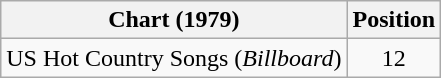<table class="wikitable">
<tr>
<th>Chart (1979)</th>
<th>Position</th>
</tr>
<tr>
<td>US Hot Country Songs (<em>Billboard</em>)</td>
<td align="center">12</td>
</tr>
</table>
